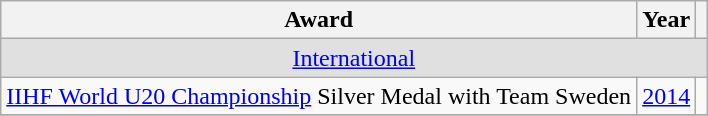<table class="wikitable">
<tr>
<th>Award</th>
<th>Year</th>
<th></th>
</tr>
<tr ALIGN="center" bgcolor="#e0e0e0">
<td colspan="3"><a href='#'>International</a></td>
</tr>
<tr>
<td><a href='#'>IIHF World U20 Championship</a> Silver Medal with Team Sweden</td>
<td><a href='#'>2014</a></td>
<td></td>
</tr>
<tr>
</tr>
</table>
